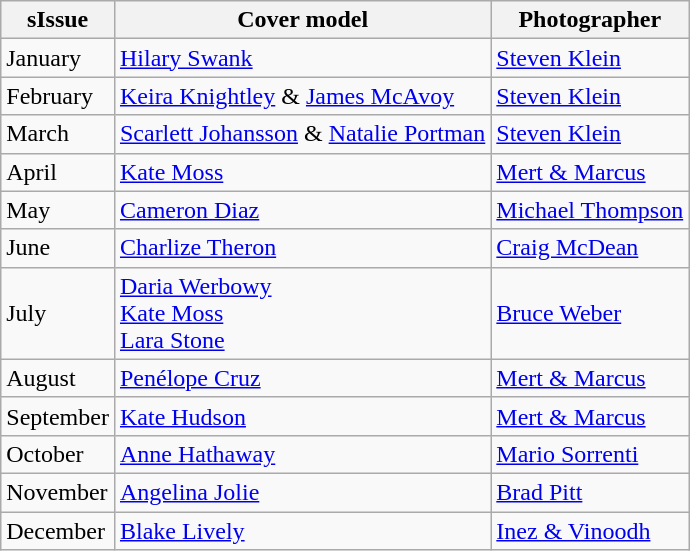<table class="sortable wikitable">
<tr>
<th>sIssue</th>
<th>Cover model</th>
<th>Photographer</th>
</tr>
<tr>
<td>January</td>
<td><a href='#'>Hilary Swank</a></td>
<td><a href='#'>Steven Klein</a></td>
</tr>
<tr>
<td>February</td>
<td><a href='#'>Keira Knightley</a> & <a href='#'>James McAvoy</a></td>
<td><a href='#'>Steven Klein</a></td>
</tr>
<tr>
<td>March</td>
<td><a href='#'>Scarlett Johansson</a> & <a href='#'>Natalie Portman</a></td>
<td><a href='#'>Steven Klein</a></td>
</tr>
<tr>
<td>April</td>
<td><a href='#'>Kate Moss</a></td>
<td><a href='#'>Mert & Marcus</a></td>
</tr>
<tr>
<td>May</td>
<td><a href='#'>Cameron Diaz</a></td>
<td><a href='#'>Michael Thompson</a></td>
</tr>
<tr>
<td>June</td>
<td><a href='#'>Charlize Theron</a></td>
<td><a href='#'>Craig McDean</a></td>
</tr>
<tr>
<td>July</td>
<td><a href='#'>Daria Werbowy</a><br><a href='#'>Kate Moss</a><br><a href='#'>Lara Stone</a></td>
<td><a href='#'>Bruce Weber</a></td>
</tr>
<tr>
<td>August</td>
<td><a href='#'>Penélope Cruz</a></td>
<td><a href='#'>Mert & Marcus</a></td>
</tr>
<tr>
<td>September</td>
<td><a href='#'>Kate Hudson</a></td>
<td><a href='#'>Mert & Marcus</a></td>
</tr>
<tr>
<td>October</td>
<td><a href='#'>Anne Hathaway</a></td>
<td><a href='#'>Mario Sorrenti</a></td>
</tr>
<tr>
<td>November</td>
<td><a href='#'>Angelina Jolie</a></td>
<td><a href='#'>Brad Pitt</a></td>
</tr>
<tr>
<td>December</td>
<td><a href='#'>Blake Lively</a></td>
<td><a href='#'>Inez & Vinoodh</a></td>
</tr>
</table>
